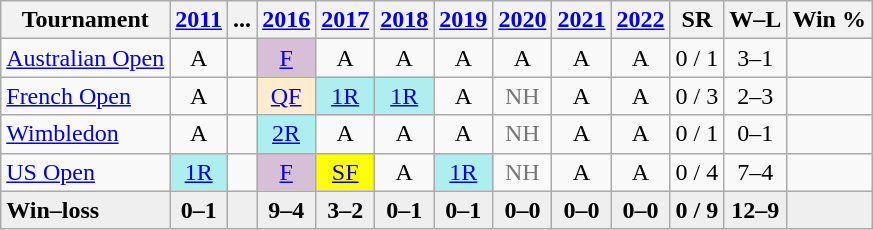<table class=wikitable style=text-align:center>
<tr>
<th>Tournament</th>
<th><a href='#'>2011</a></th>
<th>...</th>
<th><a href='#'>2016</a></th>
<th><a href='#'>2017</a></th>
<th><a href='#'>2018</a></th>
<th><a href='#'>2019</a></th>
<th><a href='#'>2020</a></th>
<th><a href='#'>2021</a></th>
<th><a href='#'>2022</a></th>
<th>SR</th>
<th>W–L</th>
<th>Win %</th>
</tr>
<tr>
<td align=left><a href='#'>Australian Open</a></td>
<td>A</td>
<td></td>
<td bgcolor=thistle><a href='#'>F</a></td>
<td>A</td>
<td>A</td>
<td>A</td>
<td>A</td>
<td>A</td>
<td>A</td>
<td>0 / 1</td>
<td>3–1</td>
<td></td>
</tr>
<tr>
<td align=left><a href='#'>French Open</a></td>
<td>A</td>
<td></td>
<td bgcolor=ffebcd><a href='#'>QF</a></td>
<td bgcolor=afeeee><a href='#'>1R</a></td>
<td bgcolor=afeeee><a href='#'>1R</a></td>
<td>A</td>
<td style=color:#767676>NH</td>
<td>A</td>
<td>A</td>
<td>0 / 3</td>
<td>2–3</td>
<td></td>
</tr>
<tr>
<td align=left><a href='#'>Wimbledon</a></td>
<td>A</td>
<td></td>
<td bgcolor=afeeee><a href='#'>2R</a></td>
<td>A</td>
<td>A</td>
<td>A</td>
<td style=color:#767676>NH</td>
<td>A</td>
<td>A</td>
<td>0 / 1</td>
<td>0–1</td>
<td></td>
</tr>
<tr>
<td align=left><a href='#'>US Open</a></td>
<td bgcolor=afeeee><a href='#'>1R</a></td>
<td></td>
<td bgcolor=thistle><a href='#'>F</a></td>
<td bgcolor=yellow><a href='#'>SF</a></td>
<td>A</td>
<td bgcolor=afeeee><a href='#'>1R</a></td>
<td style=color:#767676>NH</td>
<td>A</td>
<td>A</td>
<td>0 / 4</td>
<td>7–4</td>
<td></td>
</tr>
<tr style=font-weight:bold;background:#efefef>
<td style=text-align:left>Win–loss</td>
<td>0–1</td>
<td></td>
<td>9–4</td>
<td>3–2</td>
<td>0–1</td>
<td>0–1</td>
<td>0–0</td>
<td>0–0</td>
<td>0–0</td>
<td>0 / 9</td>
<td>12–9</td>
<td></td>
</tr>
</table>
